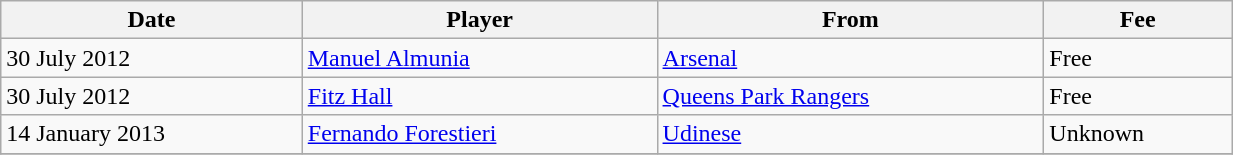<table class="wikitable" style="width:65%;">
<tr>
<th>Date</th>
<th>Player</th>
<th>From</th>
<th>Fee</th>
</tr>
<tr>
<td>30 July 2012</td>
<td><a href='#'>Manuel Almunia</a></td>
<td><a href='#'>Arsenal</a></td>
<td>Free</td>
</tr>
<tr>
<td>30 July 2012</td>
<td><a href='#'>Fitz Hall</a></td>
<td><a href='#'>Queens Park Rangers</a></td>
<td>Free</td>
</tr>
<tr>
<td>14 January 2013</td>
<td><a href='#'>Fernando Forestieri</a></td>
<td><a href='#'>Udinese</a></td>
<td>Unknown</td>
</tr>
<tr>
</tr>
</table>
